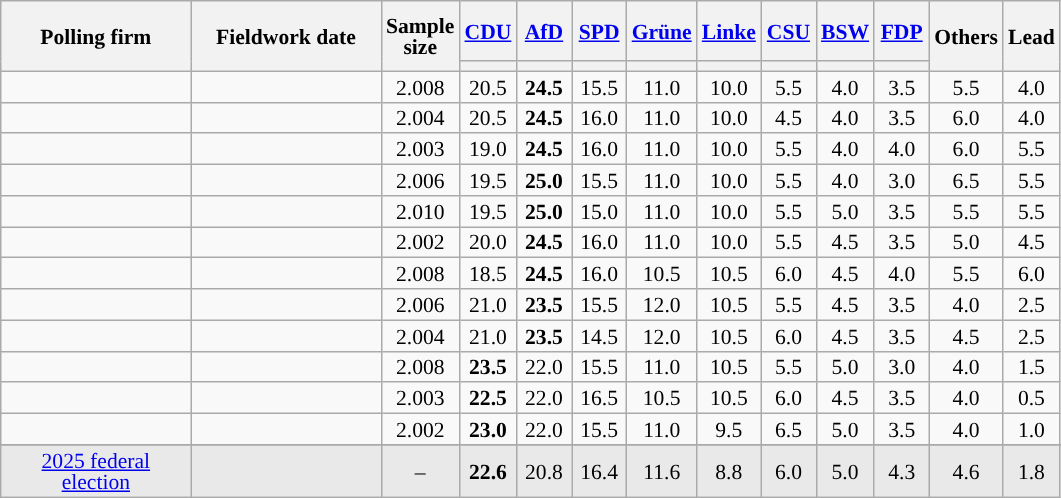<table class="wikitable sortable mw-datatable mw-collapsible" style="text-align:center;font-size:90%;line-height:14px;">
<tr style="height:40px;">
<th style="width:120px;" rowspan="2">Polling firm</th>
<th style="width:120px;" rowspan="2">Fieldwork date</th>
<th style="width: 35px;" rowspan="2">Sample<br>size</th>
<th class="unsortable" style="width:30px;"><a href='#'>CDU</a></th>
<th class="unsortable" style="width:30px;"><a href='#'>AfD</a></th>
<th class="unsortable" style="width:30px;"><a href='#'>SPD</a></th>
<th class="unsortable" style="width:30px;"><a href='#'>Grüne</a></th>
<th class="unsortable" style="width:30px;"><a href='#'>Linke</a></th>
<th class="unsortable" style="width:30px;"><a href='#'>CSU</a></th>
<th class="unsortable" style="width:30px;"><a href='#'>BSW</a></th>
<th class="unsortable" style="width:30px;"><a href='#'>FDP</a></th>
<th class="unsortable" style="width:30px;" rowspan="2">Others</th>
<th style="width:30px;" rowspan="2">Lead</th>
</tr>
<tr>
<th style="background:"></th>
<th style="background:"></th>
<th style="background:"></th>
<th style="background:"></th>
<th style="background:"></th>
<th style="background:"></th>
<th style="background:"></th>
<th style="background:"></th>
</tr>
<tr>
<td></td>
<td></td>
<td>2.008</td>
<td>20.5</td>
<td><strong>24.5</strong></td>
<td>15.5</td>
<td>11.0</td>
<td>10.0</td>
<td>5.5</td>
<td>4.0</td>
<td>3.5</td>
<td>5.5</td>
<td style="background:">4.0</td>
</tr>
<tr>
<td></td>
<td></td>
<td>2.004</td>
<td>20.5</td>
<td><strong>24.5</strong></td>
<td>16.0</td>
<td>11.0</td>
<td>10.0</td>
<td>4.5</td>
<td>4.0</td>
<td>3.5</td>
<td>6.0</td>
<td style="background:">4.0</td>
</tr>
<tr>
<td></td>
<td></td>
<td>2.003</td>
<td>19.0</td>
<td><strong>24.5</strong></td>
<td>16.0</td>
<td>11.0</td>
<td>10.0</td>
<td>5.5</td>
<td>4.0</td>
<td>4.0</td>
<td>6.0</td>
<td style="background:">5.5</td>
</tr>
<tr>
<td></td>
<td></td>
<td>2.006</td>
<td>19.5</td>
<td><strong>25.0</strong></td>
<td>15.5</td>
<td>11.0</td>
<td>10.0</td>
<td>5.5</td>
<td>4.0</td>
<td>3.0</td>
<td>6.5</td>
<td style="background:">5.5</td>
</tr>
<tr>
<td></td>
<td></td>
<td>2.010</td>
<td>19.5</td>
<td><strong>25.0</strong></td>
<td>15.0</td>
<td>11.0</td>
<td>10.0</td>
<td>5.5</td>
<td>5.0</td>
<td>3.5</td>
<td>5.5</td>
<td style="background:">5.5</td>
</tr>
<tr>
<td></td>
<td></td>
<td>2.002</td>
<td>20.0</td>
<td><strong>24.5</strong></td>
<td>16.0</td>
<td>11.0</td>
<td>10.0</td>
<td>5.5</td>
<td>4.5</td>
<td>3.5</td>
<td>5.0</td>
<td style="background:">4.5</td>
</tr>
<tr>
<td></td>
<td></td>
<td>2.008</td>
<td>18.5</td>
<td><strong>24.5</strong></td>
<td>16.0</td>
<td>10.5</td>
<td>10.5</td>
<td>6.0</td>
<td>4.5</td>
<td>4.0</td>
<td>5.5</td>
<td style="background:">6.0</td>
</tr>
<tr>
<td></td>
<td></td>
<td>2.006</td>
<td>21.0</td>
<td><strong>23.5</strong></td>
<td>15.5</td>
<td>12.0</td>
<td>10.5</td>
<td>5.5</td>
<td>4.5</td>
<td>3.5</td>
<td>4.0</td>
<td style="background:">2.5</td>
</tr>
<tr>
<td></td>
<td></td>
<td>2.004</td>
<td>21.0</td>
<td><strong>23.5</strong></td>
<td>14.5</td>
<td>12.0</td>
<td>10.5</td>
<td>6.0</td>
<td>4.5</td>
<td>3.5</td>
<td>4.5</td>
<td style="background:">2.5</td>
</tr>
<tr>
<td></td>
<td></td>
<td>2.008</td>
<td><strong>23.5</strong></td>
<td>22.0</td>
<td>15.5</td>
<td>11.0</td>
<td>10.5</td>
<td>5.5</td>
<td>5.0</td>
<td>3.0</td>
<td>4.0</td>
<td style="background:">1.5</td>
</tr>
<tr>
<td></td>
<td></td>
<td>2.003</td>
<td><strong>22.5</strong></td>
<td>22.0</td>
<td>16.5</td>
<td>10.5</td>
<td>10.5</td>
<td>6.0</td>
<td>4.5</td>
<td>3.5</td>
<td>4.0</td>
<td style="background:">0.5</td>
</tr>
<tr>
<td></td>
<td></td>
<td>2.002</td>
<td><strong>23.0</strong></td>
<td>22.0</td>
<td>15.5</td>
<td>11.0</td>
<td>9.5</td>
<td>6.5</td>
<td>5.0</td>
<td>3.5</td>
<td>4.0</td>
<td style="background:">1.0</td>
</tr>
<tr>
</tr>
<tr style="background:#E9E9E9;">
<td><a href='#'>2025 federal election</a></td>
<td></td>
<td>–</td>
<td><strong>22.6</strong></td>
<td>20.8</td>
<td>16.4</td>
<td>11.6</td>
<td>8.8</td>
<td>6.0</td>
<td>5.0</td>
<td>4.3</td>
<td>4.6</td>
<td style="background:">1.8</td>
</tr>
</table>
